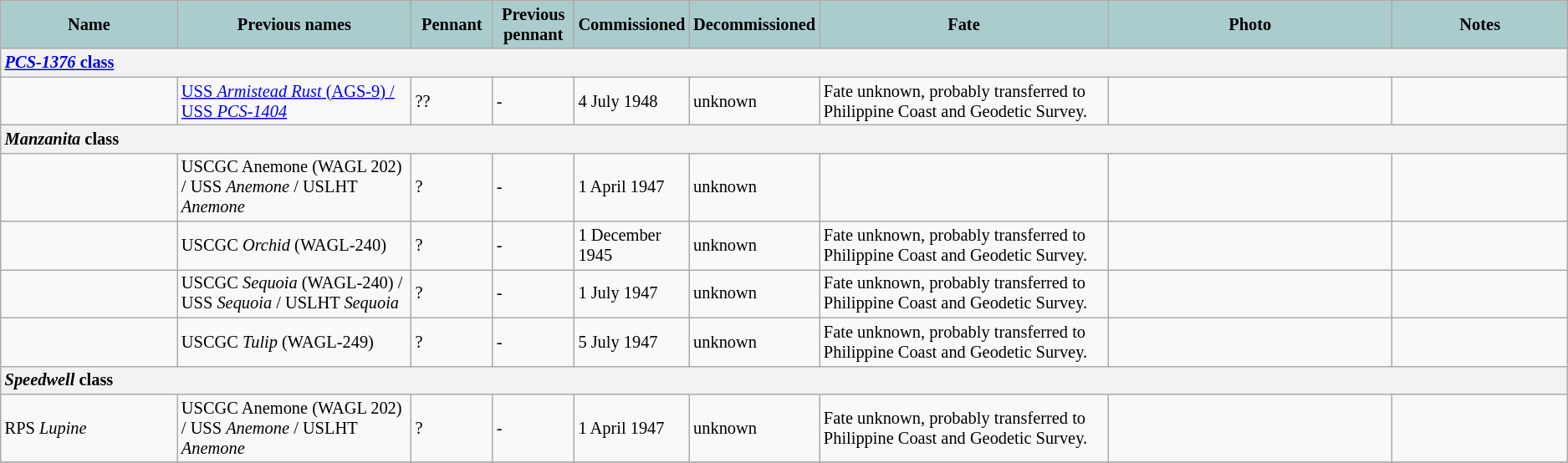<table class="wikitable" style="font-size:85%;">
<tr>
<th style="text-align: center; background: #aacccc;" width="150">Name</th>
<th style="text-align: center; background: #aacccc;" width="200">Previous names</th>
<th style="text-align: center; background: #aacccc;" width="60">Pennant</th>
<th style="text-align: center; background: #aacccc;" width="60">Previous pennant</th>
<th style="text-align: center; background: #aacccc;" width="50">Commissioned</th>
<th style="text-align: center; background: #aacccc;" width="50">Decommissioned</th>
<th style="text-align: center; background: #aacccc;" width="250">Fate</th>
<th style="text-align: center; background: #aacccc;" width="250">Photo</th>
<th style="text-align: center; background: #aacccc;" width="150">Notes</th>
</tr>
<tr>
<th style="text-align: left;" colspan="9"><a href='#'><em>PCS-1376</em> class</a></th>
</tr>
<tr>
<td></td>
<td><a href='#'>USS <em>Armistead Rust</em> (AGS-9) / USS <em>PCS-1404</em></a></td>
<td>??</td>
<td>-</td>
<td>4 July 1948</td>
<td>unknown</td>
<td>Fate unknown, probably transferred to Philippine Coast and Geodetic Survey.</td>
<td></td>
<td></td>
</tr>
<tr>
<th style="text-align: left;" colspan="9"><em>Manzanita</em> class</th>
</tr>
<tr>
<td></td>
<td>USCGC Anemone (WAGL 202) / USS <em>Anemone</em> / USLHT <em>Anemone</em></td>
<td>?</td>
<td>-</td>
<td>1 April 1947</td>
<td>unknown</td>
<td></td>
<td></td>
<td></td>
</tr>
<tr>
<td></td>
<td>USCGC <em>Orchid</em> (WAGL-240)</td>
<td>?</td>
<td>-</td>
<td>1 December 1945</td>
<td>unknown</td>
<td>Fate unknown, probably transferred to Philippine Coast and Geodetic Survey.</td>
<td></td>
<td></td>
</tr>
<tr>
<td></td>
<td>USCGC <em>Sequoia</em> (WAGL-240) / USS <em>Sequoia</em> / USLHT <em>Sequoia</em></td>
<td>?</td>
<td>-</td>
<td>1 July 1947</td>
<td>unknown</td>
<td>Fate unknown, probably transferred to Philippine Coast and Geodetic Survey.</td>
<td></td>
<td></td>
</tr>
<tr>
<td></td>
<td>USCGC <em>Tulip</em> (WAGL-249)</td>
<td>?</td>
<td>-</td>
<td>5 July 1947</td>
<td>unknown</td>
<td>Fate unknown, probably transferred to Philippine Coast and Geodetic Survey.</td>
<td></td>
<td></td>
</tr>
<tr>
<th style="text-align: left;" colspan="9"><em>Speedwell</em> class</th>
</tr>
<tr>
<td>RPS <em>Lupine</em></td>
<td>USCGC Anemone (WAGL 202) / USS <em>Anemone</em> / USLHT <em>Anemone</em></td>
<td>?</td>
<td>-</td>
<td>1 April 1947</td>
<td>unknown</td>
<td>Fate unknown, probably transferred to Philippine Coast and Geodetic Survey.</td>
<td></td>
<td></td>
</tr>
<tr>
</tr>
</table>
